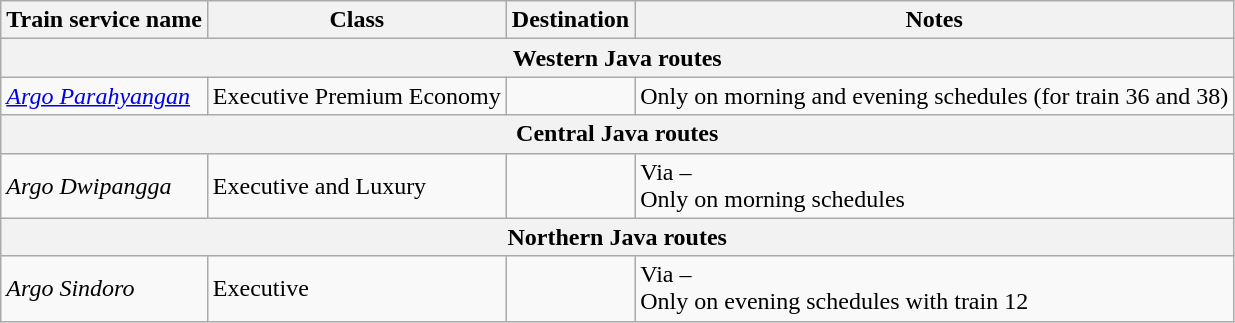<table class="wikitable sortable">
<tr>
<th>Train service name</th>
<th>Class</th>
<th>Destination</th>
<th>Notes</th>
</tr>
<tr>
<th colspan="4">Western Java routes</th>
</tr>
<tr>
<td><em><a href='#'>Argo Parahyangan</a></em></td>
<td>Executive Premium Economy</td>
<td></td>
<td>Only on morning and evening schedules (for train 36 and 38)</td>
</tr>
<tr>
<th colspan="4">Central Java routes</th>
</tr>
<tr>
<td><em>Argo Dwipangga</em></td>
<td>Executive and Luxury</td>
<td></td>
<td>Via –<br>Only on morning schedules</td>
</tr>
<tr>
<th colspan="4">Northern Java routes</th>
</tr>
<tr>
<td><em>Argo Sindoro</em></td>
<td>Executive</td>
<td></td>
<td>Via –<br>Only on evening schedules with train 12</td>
</tr>
</table>
